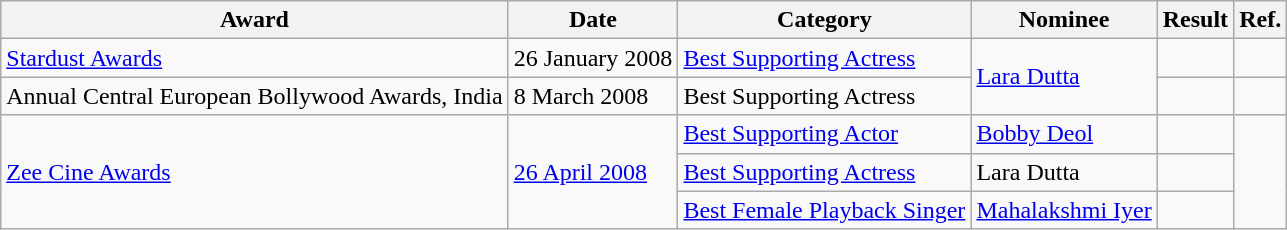<table class="wikitable">
<tr>
<th>Award</th>
<th>Date</th>
<th>Category</th>
<th>Nominee</th>
<th>Result</th>
<th>Ref.</th>
</tr>
<tr>
<td><a href='#'>Stardust Awards</a></td>
<td>26 January 2008</td>
<td><a href='#'>Best Supporting Actress</a></td>
<td rowspan="2"><a href='#'>Lara Dutta</a></td>
<td></td>
<td></td>
</tr>
<tr>
<td>Annual Central European Bollywood Awards, India</td>
<td>8 March 2008</td>
<td>Best Supporting Actress</td>
<td></td>
<td></td>
</tr>
<tr>
<td rowspan="3"><a href='#'>Zee Cine Awards</a></td>
<td rowspan="3"><a href='#'>26 April 2008</a></td>
<td><a href='#'>Best Supporting Actor</a></td>
<td><a href='#'>Bobby Deol</a></td>
<td></td>
<td rowspan="3"></td>
</tr>
<tr>
<td><a href='#'>Best Supporting Actress</a></td>
<td Lara Dutta>Lara Dutta</td>
<td></td>
</tr>
<tr>
<td><a href='#'>Best Female Playback Singer</a></td>
<td><a href='#'>Mahalakshmi Iyer</a></td>
<td></td>
</tr>
</table>
